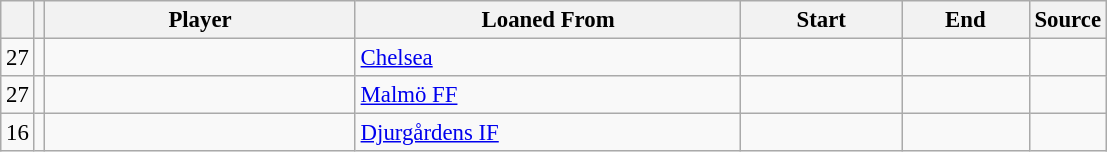<table class="wikitable plainrowheaders sortable" style="font-size:95%">
<tr>
<th></th>
<th></th>
<th scope="col" style="width:200px;">Player</th>
<th scope="col" style="width:250px;">Loaned From</th>
<th scope="col" style="width:100px;">Start</th>
<th scope="col" style="width:78px;">End</th>
<th>Source</th>
</tr>
<tr>
<td align=center>27</td>
<td align=center></td>
<td></td>
<td> <a href='#'>Chelsea</a></td>
<td align=center></td>
<td align=center></td>
<td align=center></td>
</tr>
<tr>
<td align=center>27</td>
<td align=center></td>
<td></td>
<td> <a href='#'>Malmö FF</a></td>
<td align=center></td>
<td align=center></td>
<td align=center></td>
</tr>
<tr>
<td align=center>16</td>
<td align=center></td>
<td></td>
<td> <a href='#'>Djurgårdens IF</a></td>
<td align=center></td>
<td align=center></td>
<td align=center></td>
</tr>
</table>
